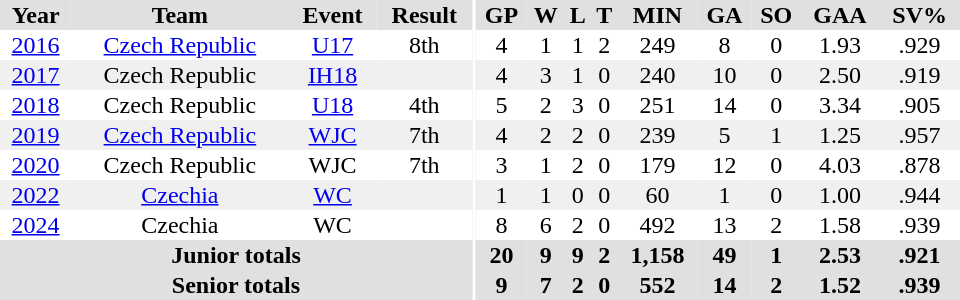<table border="0" cellpadding="1" cellspacing="0" ID="Table3" style="text-align:center; width:40em;">
<tr bgcolor="#e0e0e0">
<th>Year</th>
<th>Team</th>
<th>Event</th>
<th>Result</th>
<th rowspan="99" bgcolor="#fff"></th>
<th>GP</th>
<th>W</th>
<th>L</th>
<th>T</th>
<th>MIN</th>
<th>GA</th>
<th>SO</th>
<th>GAA</th>
<th>SV%</th>
</tr>
<tr>
<td><a href='#'>2016</a></td>
<td><a href='#'>Czech Republic</a></td>
<td><a href='#'>U17</a></td>
<td>8th</td>
<td>4</td>
<td>1</td>
<td>1</td>
<td>2</td>
<td>249</td>
<td>8</td>
<td>0</td>
<td>1.93</td>
<td>.929</td>
</tr>
<tr bgcolor="#f0f0f0">
<td><a href='#'>2017</a></td>
<td>Czech Republic</td>
<td><a href='#'>IH18</a></td>
<td></td>
<td>4</td>
<td>3</td>
<td>1</td>
<td>0</td>
<td>240</td>
<td>10</td>
<td>0</td>
<td>2.50</td>
<td>.919</td>
</tr>
<tr>
<td><a href='#'>2018</a></td>
<td>Czech Republic</td>
<td><a href='#'>U18</a></td>
<td>4th</td>
<td>5</td>
<td>2</td>
<td>3</td>
<td>0</td>
<td>251</td>
<td>14</td>
<td>0</td>
<td>3.34</td>
<td>.905</td>
</tr>
<tr bgcolor="#f0f0f0">
<td><a href='#'>2019</a></td>
<td><a href='#'>Czech Republic</a></td>
<td><a href='#'>WJC</a></td>
<td>7th</td>
<td>4</td>
<td>2</td>
<td>2</td>
<td>0</td>
<td>239</td>
<td>5</td>
<td>1</td>
<td>1.25</td>
<td>.957</td>
</tr>
<tr>
<td><a href='#'>2020</a></td>
<td>Czech Republic</td>
<td>WJC</td>
<td>7th</td>
<td>3</td>
<td>1</td>
<td>2</td>
<td>0</td>
<td>179</td>
<td>12</td>
<td>0</td>
<td>4.03</td>
<td>.878</td>
</tr>
<tr bgcolor="#f0f0f0">
<td><a href='#'>2022</a></td>
<td><a href='#'>Czechia</a></td>
<td><a href='#'>WC</a></td>
<td></td>
<td>1</td>
<td>1</td>
<td>0</td>
<td>0</td>
<td>60</td>
<td>1</td>
<td>0</td>
<td>1.00</td>
<td>.944</td>
</tr>
<tr>
<td><a href='#'>2024</a></td>
<td>Czechia</td>
<td>WC</td>
<td></td>
<td>8</td>
<td>6</td>
<td>2</td>
<td>0</td>
<td>492</td>
<td>13</td>
<td>2</td>
<td>1.58</td>
<td>.939</td>
</tr>
<tr bgcolor="#e0e0e0">
<th colspan="4">Junior totals</th>
<th>20</th>
<th>9</th>
<th>9</th>
<th>2</th>
<th>1,158</th>
<th>49</th>
<th>1</th>
<th>2.53</th>
<th>.921</th>
</tr>
<tr bgcolor="#e0e0e0">
<th colspan="4">Senior totals</th>
<th>9</th>
<th>7</th>
<th>2</th>
<th>0</th>
<th>552</th>
<th>14</th>
<th>2</th>
<th>1.52</th>
<th>.939</th>
</tr>
</table>
